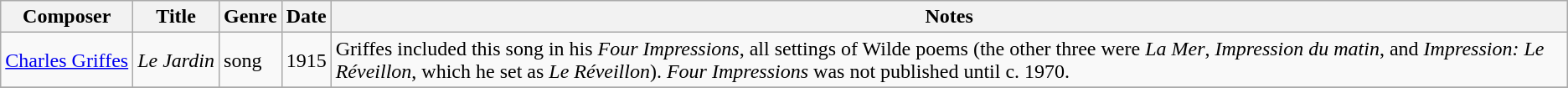<table class="wikitable sortable" style="text-align: left">
<tr>
<th>Composer</th>
<th>Title</th>
<th>Genre</th>
<th>Date</th>
<th>Notes</th>
</tr>
<tr>
<td><a href='#'>Charles Griffes</a></td>
<td><em>Le Jardin</em></td>
<td>song</td>
<td>1915</td>
<td>Griffes included this song in his <em>Four Impressions</em>, all settings of Wilde poems (the other three were <em>La Mer</em>, <em>Impression du matin</em>, and <em>Impression: Le Réveillon</em>, which he set as <em>Le Réveillon</em>). <em>Four Impressions</em> was not published until c. 1970.</td>
</tr>
<tr>
</tr>
</table>
